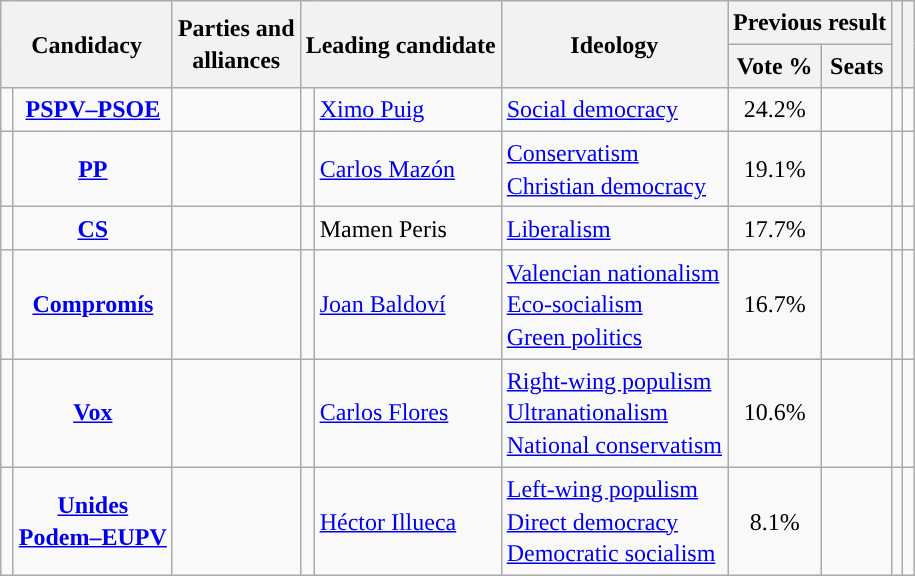<table class="wikitable" style="line-height:1.35em; text-align:left;">
<tr>
<th colspan="2" rowspan="2">Candidacy</th>
<th rowspan="2">Parties and<br>alliances</th>
<th colspan="2" rowspan="2">Leading candidate</th>
<th rowspan="2">Ideology</th>
<th colspan="2">Previous result</th>
<th rowspan="2"></th>
<th rowspan="2"></th>
</tr>
<tr>
<th>Vote %</th>
<th>Seats</th>
</tr>
<tr>
<td width="1" style="color:inherit;background:"></td>
<td align="center"><strong><a href='#'>PSPV–PSOE</a></strong></td>
<td></td>
<td></td>
<td><a href='#'>Ximo Puig</a></td>
<td><a href='#'>Social democracy</a></td>
<td align="center">24.2%</td>
<td></td>
<td></td>
<td></td>
</tr>
<tr>
<td style="color:inherit;background:"></td>
<td align="center"><strong><a href='#'>PP</a></strong></td>
<td></td>
<td></td>
<td><a href='#'>Carlos Mazón</a></td>
<td><a href='#'>Conservatism</a><br><a href='#'>Christian democracy</a></td>
<td align="center">19.1%</td>
<td></td>
<td></td>
<td></td>
</tr>
<tr>
<td style="color:inherit;background:"></td>
<td align="center"><strong><a href='#'>CS</a></strong></td>
<td></td>
<td></td>
<td>Mamen Peris</td>
<td><a href='#'>Liberalism</a></td>
<td align="center">17.7%</td>
<td></td>
<td></td>
<td><br></td>
</tr>
<tr>
<td style="color:inherit;background:"></td>
<td align="center"><strong><a href='#'>Compromís</a></strong></td>
<td></td>
<td></td>
<td><a href='#'>Joan Baldoví</a></td>
<td><a href='#'>Valencian nationalism</a><br><a href='#'>Eco-socialism</a><br><a href='#'>Green politics</a></td>
<td align="center">16.7%</td>
<td></td>
<td></td>
<td><br><br></td>
</tr>
<tr>
<td style="color:inherit;background:"></td>
<td align="center"><strong><a href='#'>Vox</a></strong></td>
<td></td>
<td></td>
<td><a href='#'>Carlos Flores</a></td>
<td><a href='#'>Right-wing populism</a><br><a href='#'>Ultranationalism</a><br><a href='#'>National conservatism</a></td>
<td align="center">10.6%</td>
<td></td>
<td></td>
<td></td>
</tr>
<tr>
<td style="color:inherit;background:"></td>
<td align="center"><strong><a href='#'>Unides<br>Podem–EUPV</a></strong></td>
<td></td>
<td></td>
<td><a href='#'>Héctor Illueca</a></td>
<td><a href='#'>Left-wing populism</a><br><a href='#'>Direct democracy</a><br><a href='#'>Democratic socialism</a></td>
<td align="center">8.1%</td>
<td></td>
<td></td>
<td><br></td>
</tr>
</table>
